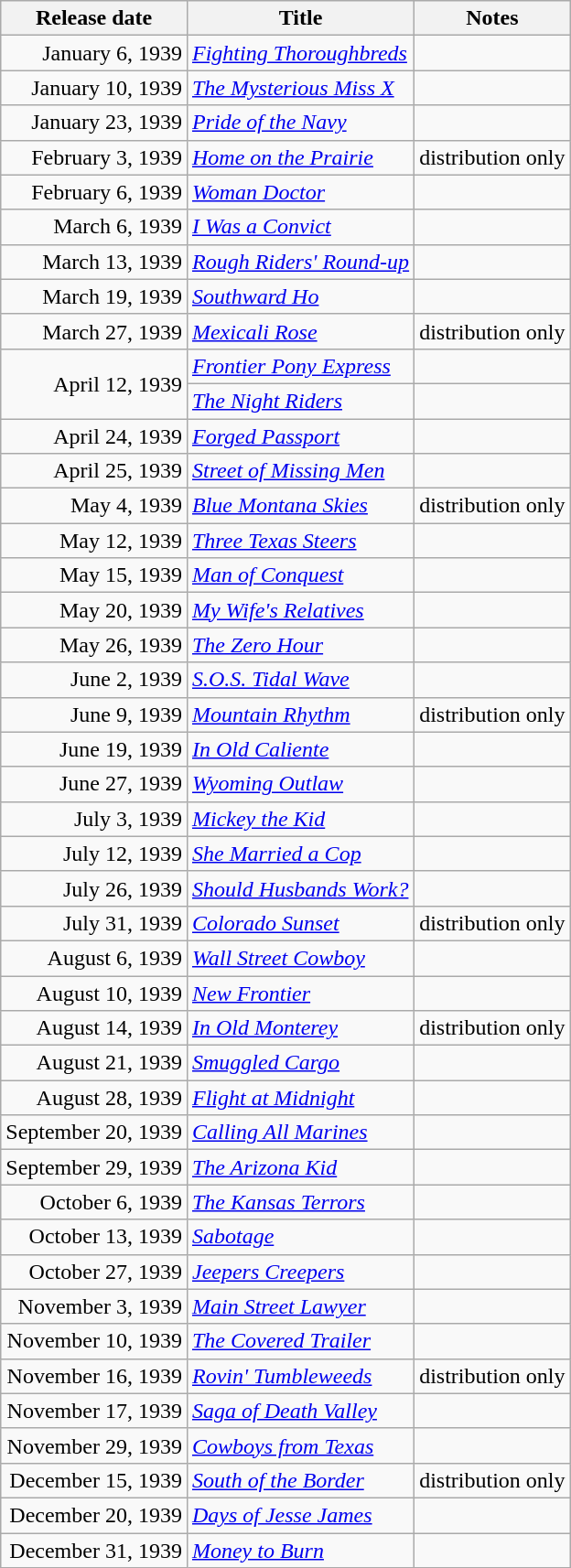<table class="wikitable sortable">
<tr>
<th>Release date</th>
<th>Title</th>
<th>Notes</th>
</tr>
<tr>
<td align="right">January 6, 1939</td>
<td><em><a href='#'>Fighting Thoroughbreds</a></em></td>
<td></td>
</tr>
<tr>
<td align="right">January 10, 1939</td>
<td><em><a href='#'>The Mysterious Miss X</a></em></td>
<td></td>
</tr>
<tr>
<td align="right">January 23, 1939</td>
<td><em><a href='#'>Pride of the Navy</a></em></td>
<td></td>
</tr>
<tr>
<td align="right">February 3, 1939</td>
<td><em><a href='#'>Home on the Prairie</a></em></td>
<td>distribution only</td>
</tr>
<tr>
<td align="right">February 6, 1939</td>
<td><em><a href='#'>Woman Doctor</a></em></td>
<td></td>
</tr>
<tr>
<td align="right">March 6, 1939</td>
<td><em><a href='#'>I Was a Convict</a></em></td>
<td></td>
</tr>
<tr>
<td align="right">March 13, 1939</td>
<td><em><a href='#'>Rough Riders' Round-up</a></em></td>
<td></td>
</tr>
<tr>
<td align="right">March 19, 1939</td>
<td><em><a href='#'>Southward Ho</a></em></td>
<td></td>
</tr>
<tr>
<td align="right">March 27, 1939</td>
<td><em><a href='#'>Mexicali Rose</a></em></td>
<td>distribution only</td>
</tr>
<tr>
<td align="right" rowspan="2">April 12, 1939</td>
<td><em><a href='#'>Frontier Pony Express</a></em></td>
<td></td>
</tr>
<tr>
<td><em><a href='#'>The Night Riders</a></em></td>
<td></td>
</tr>
<tr>
<td align="right">April 24, 1939</td>
<td><em><a href='#'>Forged Passport</a></em></td>
<td></td>
</tr>
<tr>
<td align="right">April 25, 1939</td>
<td><em><a href='#'>Street of Missing Men</a></em></td>
<td></td>
</tr>
<tr>
<td align="right">May 4, 1939</td>
<td><em><a href='#'>Blue Montana Skies</a></em></td>
<td>distribution only</td>
</tr>
<tr>
<td align="right">May 12, 1939</td>
<td><em><a href='#'>Three Texas Steers</a></em></td>
<td></td>
</tr>
<tr>
<td align="right">May 15, 1939</td>
<td><em><a href='#'>Man of Conquest</a></em></td>
<td></td>
</tr>
<tr>
<td align="right">May 20, 1939</td>
<td><em><a href='#'>My Wife's Relatives</a></em></td>
<td></td>
</tr>
<tr>
<td align="right">May 26, 1939</td>
<td><em><a href='#'>The Zero Hour</a></em></td>
<td></td>
</tr>
<tr>
<td align="right">June 2, 1939</td>
<td><em><a href='#'>S.O.S. Tidal Wave</a></em></td>
<td></td>
</tr>
<tr>
<td align="right">June 9, 1939</td>
<td><em><a href='#'>Mountain Rhythm</a></em></td>
<td>distribution only</td>
</tr>
<tr>
<td align="right">June 19, 1939</td>
<td><em><a href='#'>In Old Caliente</a></em></td>
<td></td>
</tr>
<tr>
<td align="right">June 27, 1939</td>
<td><em><a href='#'>Wyoming Outlaw</a></em></td>
<td></td>
</tr>
<tr>
<td align="right">July 3, 1939</td>
<td><em><a href='#'>Mickey the Kid</a></em></td>
<td></td>
</tr>
<tr>
<td align="right">July 12, 1939</td>
<td><em><a href='#'>She Married a Cop</a></em></td>
<td></td>
</tr>
<tr>
<td align="right">July 26, 1939</td>
<td><em><a href='#'>Should Husbands Work?</a></em></td>
<td></td>
</tr>
<tr>
<td align="right">July 31, 1939</td>
<td><em><a href='#'>Colorado Sunset</a></em></td>
<td>distribution only</td>
</tr>
<tr>
<td align="right">August 6, 1939</td>
<td><em><a href='#'>Wall Street Cowboy</a></em></td>
<td></td>
</tr>
<tr>
<td align="right">August 10, 1939</td>
<td><em><a href='#'>New Frontier</a></em></td>
<td></td>
</tr>
<tr>
<td align="right">August 14, 1939</td>
<td><em><a href='#'>In Old Monterey</a></em></td>
<td>distribution only</td>
</tr>
<tr>
<td align="right">August 21, 1939</td>
<td><em><a href='#'>Smuggled Cargo</a></em></td>
<td></td>
</tr>
<tr>
<td align="right">August 28, 1939</td>
<td><em><a href='#'>Flight at Midnight</a></em></td>
<td></td>
</tr>
<tr>
<td align="right">September 20, 1939</td>
<td><em><a href='#'>Calling All Marines</a></em></td>
<td></td>
</tr>
<tr>
<td align="right">September 29, 1939</td>
<td><em><a href='#'>The Arizona Kid</a></em></td>
<td></td>
</tr>
<tr>
<td align="right">October 6, 1939</td>
<td><em><a href='#'>The Kansas Terrors</a></em></td>
<td></td>
</tr>
<tr>
<td align="right">October 13, 1939</td>
<td><em><a href='#'>Sabotage</a></em></td>
<td></td>
</tr>
<tr>
<td align="right">October 27, 1939</td>
<td><em><a href='#'>Jeepers Creepers</a></em></td>
<td></td>
</tr>
<tr>
<td align="right">November 3, 1939</td>
<td><em><a href='#'>Main Street Lawyer</a></em></td>
<td></td>
</tr>
<tr>
<td align="right">November 10, 1939</td>
<td><em><a href='#'>The Covered Trailer</a></em></td>
<td></td>
</tr>
<tr>
<td align="right">November 16, 1939</td>
<td><em><a href='#'>Rovin' Tumbleweeds</a></em></td>
<td>distribution only</td>
</tr>
<tr>
<td align="right">November 17, 1939</td>
<td><em><a href='#'>Saga of Death Valley</a></em></td>
<td></td>
</tr>
<tr>
<td align="right">November 29, 1939</td>
<td><em><a href='#'>Cowboys from Texas</a></em></td>
<td></td>
</tr>
<tr>
<td align="right">December 15, 1939</td>
<td><em><a href='#'>South of the Border</a></em></td>
<td>distribution only</td>
</tr>
<tr>
<td align="right">December 20, 1939</td>
<td><em><a href='#'>Days of Jesse James</a></em></td>
<td></td>
</tr>
<tr>
<td align="right">December 31, 1939</td>
<td><em><a href='#'>Money to Burn</a></em></td>
<td></td>
</tr>
</table>
